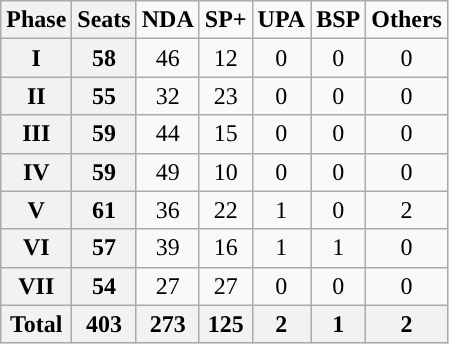<table class="wikitable sortable" style="text-align:center">
<tr>
<th>Phase</th>
<th>Seats</th>
<td style="text-align:center; background:"><span><strong>NDA</strong></span></td>
<td style="text-align:center; background:"><strong>SP+</strong></td>
<td style="text-align:center; background:"><span><strong>UPA</strong></span></td>
<td style="text-align:center; background:"><strong>BSP</strong></td>
<td style="text-align:center; background:"><span><strong>Others</strong></span></td>
</tr>
<tr>
<th>I</th>
<th>58</th>
<td style="background:">46</td>
<td>12</td>
<td>0</td>
<td>0</td>
<td>0</td>
</tr>
<tr>
<th>II</th>
<th>55</th>
<td style="background:">32</td>
<td>23</td>
<td>0</td>
<td>0</td>
<td>0</td>
</tr>
<tr>
<th>III</th>
<th>59</th>
<td style="background:">44</td>
<td>15</td>
<td>0</td>
<td>0</td>
<td>0</td>
</tr>
<tr>
<th>IV</th>
<th>59</th>
<td style="background:">49</td>
<td>10</td>
<td>0</td>
<td>0</td>
<td>0</td>
</tr>
<tr>
<th>V</th>
<th>61</th>
<td style="background:">36</td>
<td>22</td>
<td>1</td>
<td>0</td>
<td>2</td>
</tr>
<tr>
<th>VI</th>
<th>57</th>
<td style="background:">39</td>
<td>16</td>
<td>1</td>
<td>1</td>
<td>0</td>
</tr>
<tr>
<th>VII</th>
<th>54</th>
<td>27</td>
<td>27</td>
<td>0</td>
<td>0</td>
<td>0</td>
</tr>
<tr>
<th>Total</th>
<th>403</th>
<th>273</th>
<th>125</th>
<th>2</th>
<th>1</th>
<th>2</th>
</tr>
</table>
